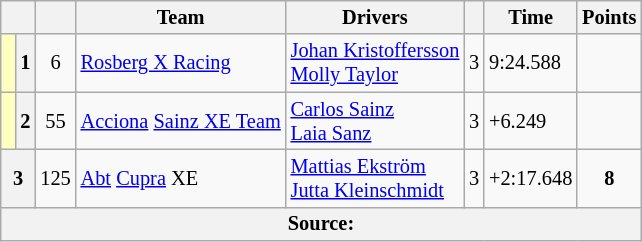<table class="wikitable" style="font-size: 85%">
<tr>
<th scope="col" colspan="2"></th>
<th scope="col"></th>
<th scope="col">Team</th>
<th scope="col">Drivers</th>
<th scope="col"></th>
<th scope="col">Time</th>
<th scope="col">Points</th>
</tr>
<tr>
<td style="background-color:#FFFFBF"> </td>
<th scope=row>1</th>
<td align=center>6</td>
<td> <a href='#'>Rosberg X Racing</a></td>
<td> <a href='#'>Johan Kristoffersson</a><br> <a href='#'>Molly Taylor</a></td>
<td>3</td>
<td>9:24.588</td>
<td></td>
</tr>
<tr>
<td style="background-color:#FFFFBF"> </td>
<th scope=row>2</th>
<td align=center>55</td>
<td> <a href='#'>Acciona</a>  <a href='#'>Sainz XE Team</a></td>
<td> <a href='#'>Carlos Sainz</a><br> <a href='#'>Laia Sanz</a></td>
<td>3</td>
<td>+6.249</td>
<td></td>
</tr>
<tr>
<th scope=row colspan=2>3</th>
<td align=center>125</td>
<td> <a href='#'>Abt</a> <a href='#'>Cupra</a> XE</td>
<td> <a href='#'>Mattias Ekström</a><br> <a href='#'>Jutta Kleinschmidt</a></td>
<td>3</td>
<td>+2:17.648</td>
<td align=center><strong>8</strong></td>
</tr>
<tr>
<th colspan="8">Source:</th>
</tr>
</table>
